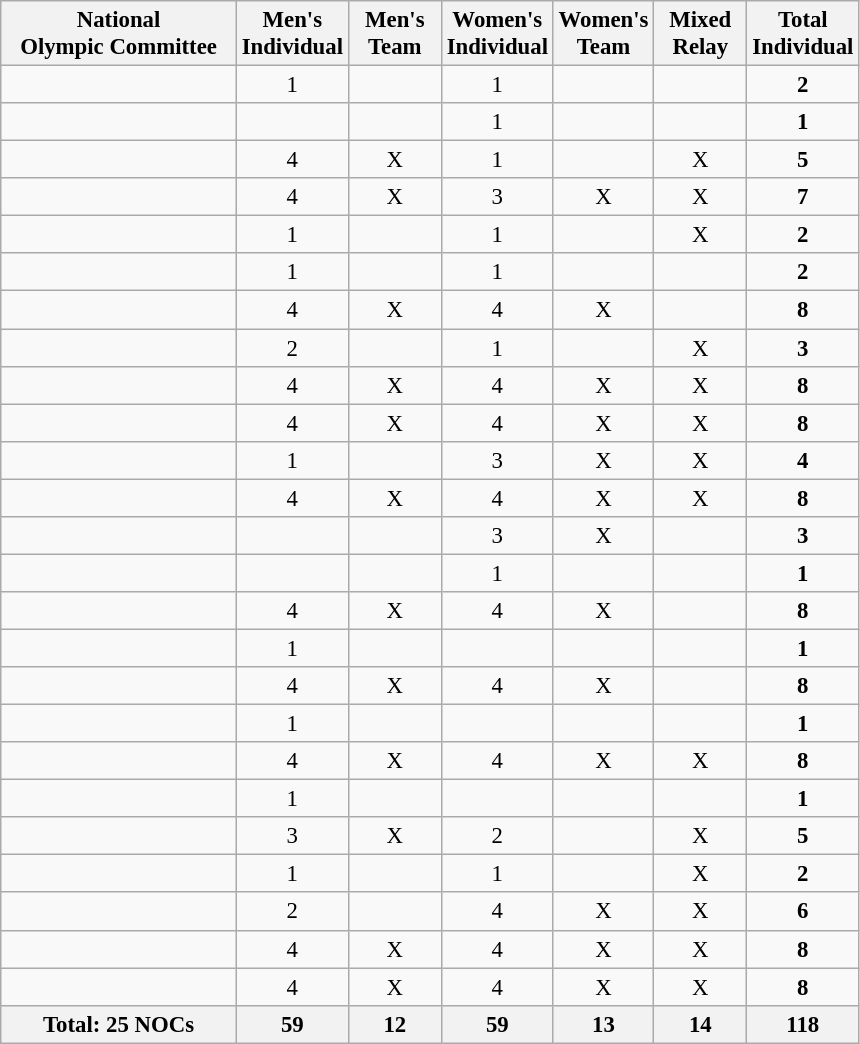<table class="wikitable" style="text-align:center; font-size:95%">
<tr>
<th width="150">National<br>Olympic Committee</th>
<th width=55>Men's<br>Individual</th>
<th width=55>Men's<br>Team</th>
<th width=55>Women's<br>Individual</th>
<th width=55>Women's<br>Team</th>
<th width=55>Mixed<br>Relay</th>
<th width=55>Total<br>Individual</th>
</tr>
<tr>
<td align=left></td>
<td>1</td>
<td></td>
<td>1</td>
<td></td>
<td></td>
<td><strong>2</strong></td>
</tr>
<tr>
<td align=left></td>
<td></td>
<td></td>
<td>1</td>
<td></td>
<td></td>
<td><strong>1</strong></td>
</tr>
<tr>
<td align=left></td>
<td>4</td>
<td>X</td>
<td>1</td>
<td></td>
<td>X</td>
<td><strong>5</strong></td>
</tr>
<tr>
<td align=left></td>
<td>4</td>
<td>X</td>
<td>3</td>
<td>X</td>
<td>X</td>
<td><strong>7</strong></td>
</tr>
<tr>
<td align=left></td>
<td>1</td>
<td></td>
<td>1</td>
<td></td>
<td>X</td>
<td><strong>2</strong></td>
</tr>
<tr>
<td align=left></td>
<td>1</td>
<td></td>
<td>1</td>
<td></td>
<td></td>
<td><strong>2</strong></td>
</tr>
<tr>
<td align=left></td>
<td>4</td>
<td>X</td>
<td>4</td>
<td>X</td>
<td></td>
<td><strong>8</strong></td>
</tr>
<tr>
<td align=left></td>
<td>2</td>
<td></td>
<td>1</td>
<td></td>
<td>X</td>
<td><strong>3</strong></td>
</tr>
<tr>
<td align=left></td>
<td>4</td>
<td>X</td>
<td>4</td>
<td>X</td>
<td>X</td>
<td><strong>8</strong></td>
</tr>
<tr>
<td align=left></td>
<td>4</td>
<td>X</td>
<td>4</td>
<td>X</td>
<td>X</td>
<td><strong>8</strong></td>
</tr>
<tr>
<td align=left></td>
<td>1</td>
<td></td>
<td>3</td>
<td>X</td>
<td>X</td>
<td><strong>4</strong></td>
</tr>
<tr>
<td align=left></td>
<td>4</td>
<td>X</td>
<td>4</td>
<td>X</td>
<td>X</td>
<td><strong>8</strong></td>
</tr>
<tr>
<td align=left></td>
<td></td>
<td></td>
<td>3</td>
<td>X</td>
<td></td>
<td><strong>3</strong></td>
</tr>
<tr>
<td align=left></td>
<td></td>
<td></td>
<td>1</td>
<td></td>
<td></td>
<td><strong>1</strong></td>
</tr>
<tr>
<td align=left></td>
<td>4</td>
<td>X</td>
<td>4</td>
<td>X</td>
<td></td>
<td><strong>8</strong></td>
</tr>
<tr>
<td align=left></td>
<td>1</td>
<td></td>
<td></td>
<td></td>
<td></td>
<td><strong>1</strong></td>
</tr>
<tr>
<td align=left></td>
<td>4</td>
<td>X</td>
<td>4</td>
<td>X</td>
<td></td>
<td><strong>8</strong></td>
</tr>
<tr>
<td align=left></td>
<td>1</td>
<td></td>
<td></td>
<td></td>
<td></td>
<td><strong>1</strong></td>
</tr>
<tr>
<td align=left></td>
<td>4</td>
<td>X</td>
<td>4</td>
<td>X</td>
<td>X</td>
<td><strong>8</strong></td>
</tr>
<tr>
<td align=left></td>
<td>1</td>
<td></td>
<td></td>
<td></td>
<td></td>
<td><strong>1</strong></td>
</tr>
<tr>
<td align=left></td>
<td>3</td>
<td>X</td>
<td>2</td>
<td></td>
<td>X</td>
<td><strong>5</strong></td>
</tr>
<tr>
<td align=left></td>
<td>1</td>
<td></td>
<td>1</td>
<td></td>
<td>X</td>
<td><strong>2</strong></td>
</tr>
<tr>
<td align=left></td>
<td>2</td>
<td></td>
<td>4</td>
<td>X</td>
<td>X</td>
<td><strong>6</strong></td>
</tr>
<tr>
<td align=left></td>
<td>4</td>
<td>X</td>
<td>4</td>
<td>X</td>
<td>X</td>
<td><strong>8</strong></td>
</tr>
<tr>
<td align=left></td>
<td>4</td>
<td>X</td>
<td>4</td>
<td>X</td>
<td>X</td>
<td><strong>8</strong></td>
</tr>
<tr>
<th>Total: 25 NOCs</th>
<th>59</th>
<th>12</th>
<th>59</th>
<th>13</th>
<th>14</th>
<th>118</th>
</tr>
</table>
